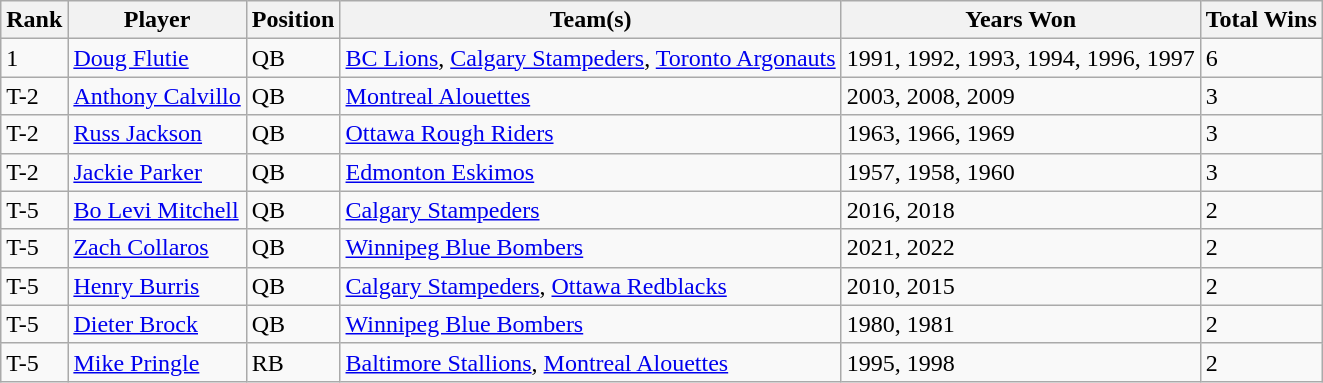<table class="wikitable sortable">
<tr>
<th>Rank</th>
<th>Player</th>
<th>Position</th>
<th>Team(s)</th>
<th>Years Won</th>
<th>Total Wins</th>
</tr>
<tr>
<td>1</td>
<td><a href='#'>Doug Flutie</a></td>
<td>QB</td>
<td><a href='#'>BC Lions</a>, <a href='#'>Calgary Stampeders</a>, <a href='#'>Toronto Argonauts</a></td>
<td>1991, 1992, 1993, 1994, 1996, 1997</td>
<td>6</td>
</tr>
<tr>
<td>T-2</td>
<td><a href='#'>Anthony Calvillo</a></td>
<td>QB</td>
<td><a href='#'>Montreal Alouettes</a></td>
<td>2003, 2008, 2009</td>
<td>3</td>
</tr>
<tr>
<td>T-2</td>
<td><a href='#'>Russ Jackson</a></td>
<td>QB</td>
<td><a href='#'>Ottawa Rough Riders</a></td>
<td>1963, 1966, 1969</td>
<td>3</td>
</tr>
<tr>
<td>T-2</td>
<td><a href='#'>Jackie Parker</a></td>
<td>QB</td>
<td><a href='#'>Edmonton Eskimos</a></td>
<td>1957, 1958, 1960</td>
<td>3</td>
</tr>
<tr>
<td>T-5</td>
<td><a href='#'>Bo Levi Mitchell</a></td>
<td>QB</td>
<td><a href='#'>Calgary Stampeders</a></td>
<td>2016, 2018</td>
<td>2</td>
</tr>
<tr>
<td>T-5</td>
<td><a href='#'>Zach Collaros</a></td>
<td>QB</td>
<td><a href='#'>Winnipeg Blue Bombers</a></td>
<td>2021, 2022</td>
<td>2</td>
</tr>
<tr>
<td>T-5</td>
<td><a href='#'>Henry Burris</a></td>
<td>QB</td>
<td><a href='#'>Calgary Stampeders</a>, <a href='#'>Ottawa Redblacks</a></td>
<td>2010, 2015</td>
<td>2</td>
</tr>
<tr>
<td>T-5</td>
<td><a href='#'>Dieter Brock</a></td>
<td>QB</td>
<td><a href='#'>Winnipeg Blue Bombers</a></td>
<td>1980, 1981</td>
<td>2</td>
</tr>
<tr>
<td>T-5</td>
<td><a href='#'>Mike Pringle</a></td>
<td>RB</td>
<td><a href='#'>Baltimore Stallions</a>, <a href='#'>Montreal Alouettes</a></td>
<td>1995, 1998</td>
<td>2</td>
</tr>
</table>
